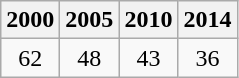<table class="wikitable" style="text-align:center;">
<tr>
<th>2000</th>
<th>2005</th>
<th>2010</th>
<th>2014</th>
</tr>
<tr>
<td>62</td>
<td>48</td>
<td>43</td>
<td>36</td>
</tr>
</table>
